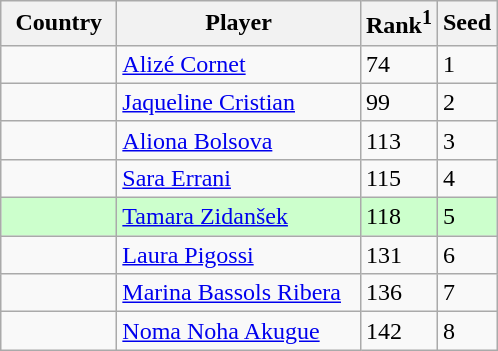<table class="sortable wikitable">
<tr>
<th width="70">Country</th>
<th width="155">Player</th>
<th>Rank<sup>1</sup></th>
<th>Seed</th>
</tr>
<tr>
<td></td>
<td><a href='#'>Alizé Cornet</a></td>
<td>74</td>
<td>1</td>
</tr>
<tr>
<td></td>
<td><a href='#'>Jaqueline Cristian</a></td>
<td>99</td>
<td>2</td>
</tr>
<tr>
<td></td>
<td><a href='#'>Aliona Bolsova</a></td>
<td>113</td>
<td>3</td>
</tr>
<tr>
<td></td>
<td><a href='#'>Sara Errani</a></td>
<td>115</td>
<td>4</td>
</tr>
<tr style="background:#cfc;">
<td></td>
<td><a href='#'>Tamara Zidanšek</a></td>
<td>118</td>
<td>5</td>
</tr>
<tr>
<td></td>
<td><a href='#'>Laura Pigossi</a></td>
<td>131</td>
<td>6</td>
</tr>
<tr>
<td></td>
<td><a href='#'>Marina Bassols Ribera</a></td>
<td>136</td>
<td>7</td>
</tr>
<tr>
<td></td>
<td><a href='#'>Noma Noha Akugue</a></td>
<td>142</td>
<td>8</td>
</tr>
</table>
